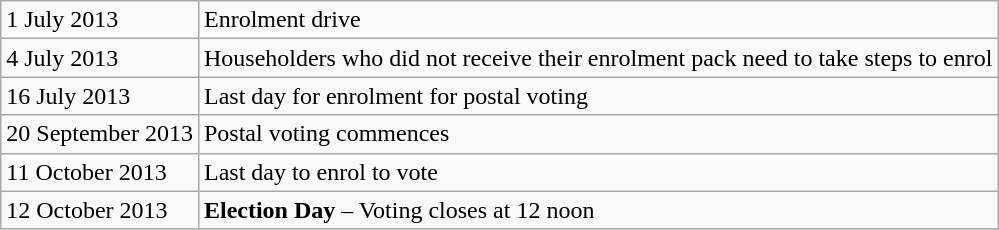<table class="wikitable">
<tr>
<td>1 July 2013</td>
<td>Enrolment drive</td>
</tr>
<tr>
<td>4 July 2013</td>
<td>Householders who did not receive their enrolment pack need to take steps to enrol</td>
</tr>
<tr>
<td>16 July 2013</td>
<td>Last day for enrolment for postal voting</td>
</tr>
<tr>
<td>20 September 2013</td>
<td>Postal voting commences</td>
</tr>
<tr>
<td>11 October 2013</td>
<td>Last day to enrol to vote</td>
</tr>
<tr>
<td>12 October 2013</td>
<td><strong>Election Day</strong> – Voting closes at 12 noon</td>
</tr>
</table>
